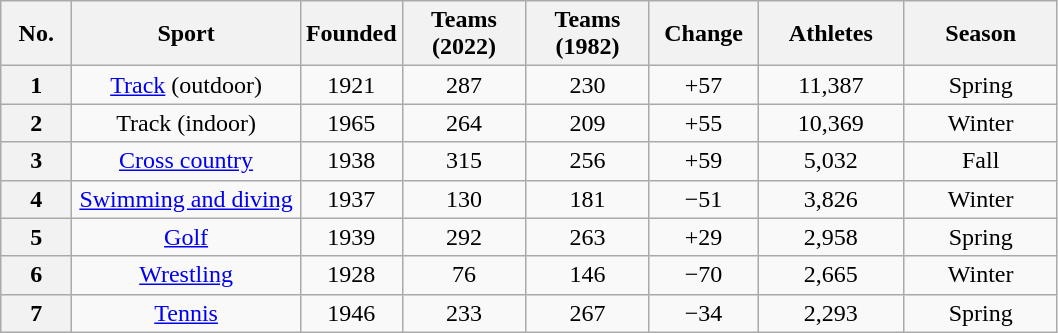<table class="wikitable sortable" style="text-align: center">
<tr>
<th width=40>No.</th>
<th width=145>Sport</th>
<th width=50>Founded</th>
<th width=75>Teams (2022)</th>
<th width=75>Teams (1982)</th>
<th width=65>Change</th>
<th width=90>Athletes</th>
<th width=95>Season</th>
</tr>
<tr>
<th>1</th>
<td><a href='#'>Track</a> (outdoor)</td>
<td>1921</td>
<td>287</td>
<td>230</td>
<td>+57</td>
<td>11,387</td>
<td>Spring</td>
</tr>
<tr>
<th>2</th>
<td>Track (indoor)</td>
<td>1965</td>
<td>264</td>
<td>209</td>
<td>+55</td>
<td>10,369</td>
<td>Winter</td>
</tr>
<tr>
<th>3</th>
<td align=center><a href='#'>Cross country</a></td>
<td>1938</td>
<td align=center>315</td>
<td>256</td>
<td>+59</td>
<td align=center>5,032</td>
<td>Fall</td>
</tr>
<tr>
<th>4</th>
<td align=center><a href='#'>Swimming and diving</a></td>
<td>1937</td>
<td align=center>130</td>
<td>181</td>
<td>−51</td>
<td align=center>3,826</td>
<td>Winter</td>
</tr>
<tr>
<th>5</th>
<td align=center><a href='#'>Golf</a></td>
<td>1939</td>
<td align=center>292</td>
<td>263</td>
<td>+29</td>
<td align=center>2,958</td>
<td>Spring</td>
</tr>
<tr>
<th>6</th>
<td align=center><a href='#'>Wrestling</a></td>
<td>1928</td>
<td align=center>76</td>
<td>146</td>
<td>−70</td>
<td align=center>2,665</td>
<td>Winter</td>
</tr>
<tr>
<th>7</th>
<td align=center><a href='#'>Tennis</a></td>
<td>1946</td>
<td align=center>233</td>
<td>267</td>
<td>−34</td>
<td align=center>2,293</td>
<td>Spring</td>
</tr>
</table>
